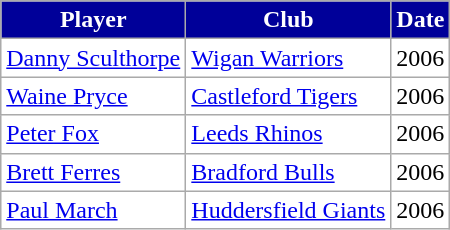<table class="wikitable">
<tr>
<th scope="col" style="background:#000099; color:white">Player</th>
<th scope="col" style="background:#000099; color:white">Club</th>
<th scope="col" style="background:#000099; color:white">Date</th>
</tr>
<tr bgcolor=#FFFFFF>
<td><a href='#'>Danny Sculthorpe</a></td>
<td><a href='#'>Wigan Warriors</a></td>
<td>2006</td>
</tr>
<tr bgcolor=#FFFFFF>
<td><a href='#'>Waine Pryce</a></td>
<td><a href='#'>Castleford Tigers</a></td>
<td align=center>2006</td>
</tr>
<tr bgcolor=#FFFFFF>
<td><a href='#'>Peter Fox</a></td>
<td><a href='#'>Leeds Rhinos</a></td>
<td>2006</td>
</tr>
<tr bgcolor=#FFFFFF>
<td><a href='#'>Brett Ferres</a></td>
<td><a href='#'>Bradford Bulls</a></td>
<td>2006</td>
</tr>
<tr bgcolor=#FFFFFF>
<td><a href='#'>Paul March</a></td>
<td><a href='#'>Huddersfield Giants</a></td>
<td>2006</td>
</tr>
</table>
